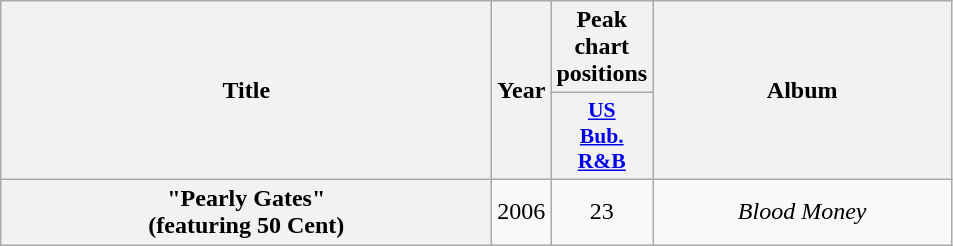<table class="wikitable plainrowheaders" style="text-align:center;">
<tr>
<th scope="col" rowspan="2" style="width:20em;">Title</th>
<th scope="col" rowspan="2">Year</th>
<th scope="col" colspan="1">Peak chart positions</th>
<th scope="col" rowspan="2" style="width:12em;">Album</th>
</tr>
<tr>
<th scope="col" style="width:2.9em;font-size:90%;"><a href='#'>US<br>Bub.<br>R&B</a><br></th>
</tr>
<tr>
<th scope="row">"Pearly Gates"<br><span>(featuring 50 Cent)</span></th>
<td>2006</td>
<td>23</td>
<td><em>Blood Money</em></td>
</tr>
</table>
